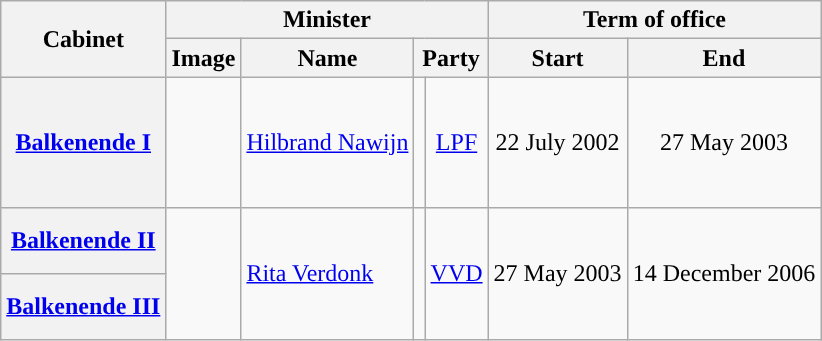<table class="wikitable plainrowheaders">
<tr>
<th rowspan="2">Cabinet</th>
<th colspan="4">Minister</th>
<th colspan="2">Term of office</th>
</tr>
<tr>
<th width="1px">Image</th>
<th>Name</th>
<th colspan="2">Party</th>
<th>Start</th>
<th>End</th>
</tr>
<tr>
<th scope="row"><a href='#'>Balkenende I</a></th>
<td height="80px"></td>
<td><a href='#'>Hilbrand Nawijn</a></td>
<td style="background:"></td>
<td style="text-align:center"><a href='#'>LPF</a></td>
<td style="text-align:center">22 July 2002</td>
<td style="text-align:center">27 May 2003</td>
</tr>
<tr>
<th scope="row"><a href='#'>Balkenende II</a></th>
<td rowspan="2" height="80px"></td>
<td rowspan="2"><a href='#'>Rita Verdonk</a></td>
<td rowspan="2" style="background:"></td>
<td rowspan="2" style="text-align:center"><a href='#'>VVD</a></td>
<td rowspan="2" style="text-align:center">27 May 2003</td>
<td rowspan="2" style="text-align:center">14 December 2006</td>
</tr>
<tr>
<th scope="row"><a href='#'>Balkenende III</a></th>
</tr>
</table>
